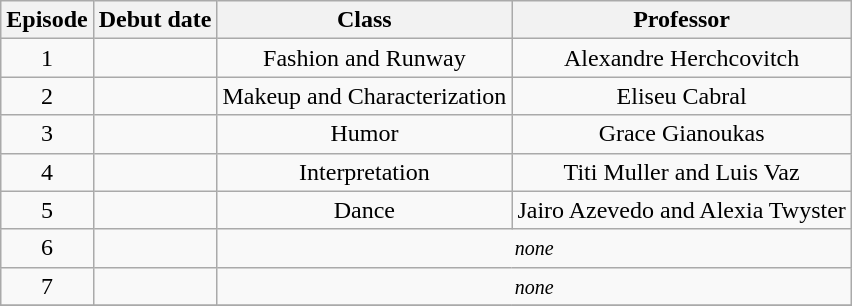<table class="wikitable" border="2" style="text-align:center">
<tr>
<th>Episode</th>
<th>Debut date</th>
<th>Class</th>
<th>Professor</th>
</tr>
<tr>
<td>1</td>
<td></td>
<td>Fashion and Runway</td>
<td>Alexandre Herchcovitch</td>
</tr>
<tr>
<td>2</td>
<td></td>
<td>Makeup and Characterization</td>
<td>Eliseu Cabral</td>
</tr>
<tr>
<td>3</td>
<td></td>
<td>Humor</td>
<td>Grace Gianoukas</td>
</tr>
<tr>
<td>4</td>
<td></td>
<td>Interpretation</td>
<td>Titi Muller and Luis Vaz</td>
</tr>
<tr>
<td>5</td>
<td></td>
<td>Dance</td>
<td>Jairo Azevedo and Alexia Twyster</td>
</tr>
<tr>
<td>6</td>
<td></td>
<td colspan="2"><small><em>none</em></small></td>
</tr>
<tr>
<td>7</td>
<td></td>
<td colspan="2"><small><em>none</em></small></td>
</tr>
<tr>
</tr>
</table>
